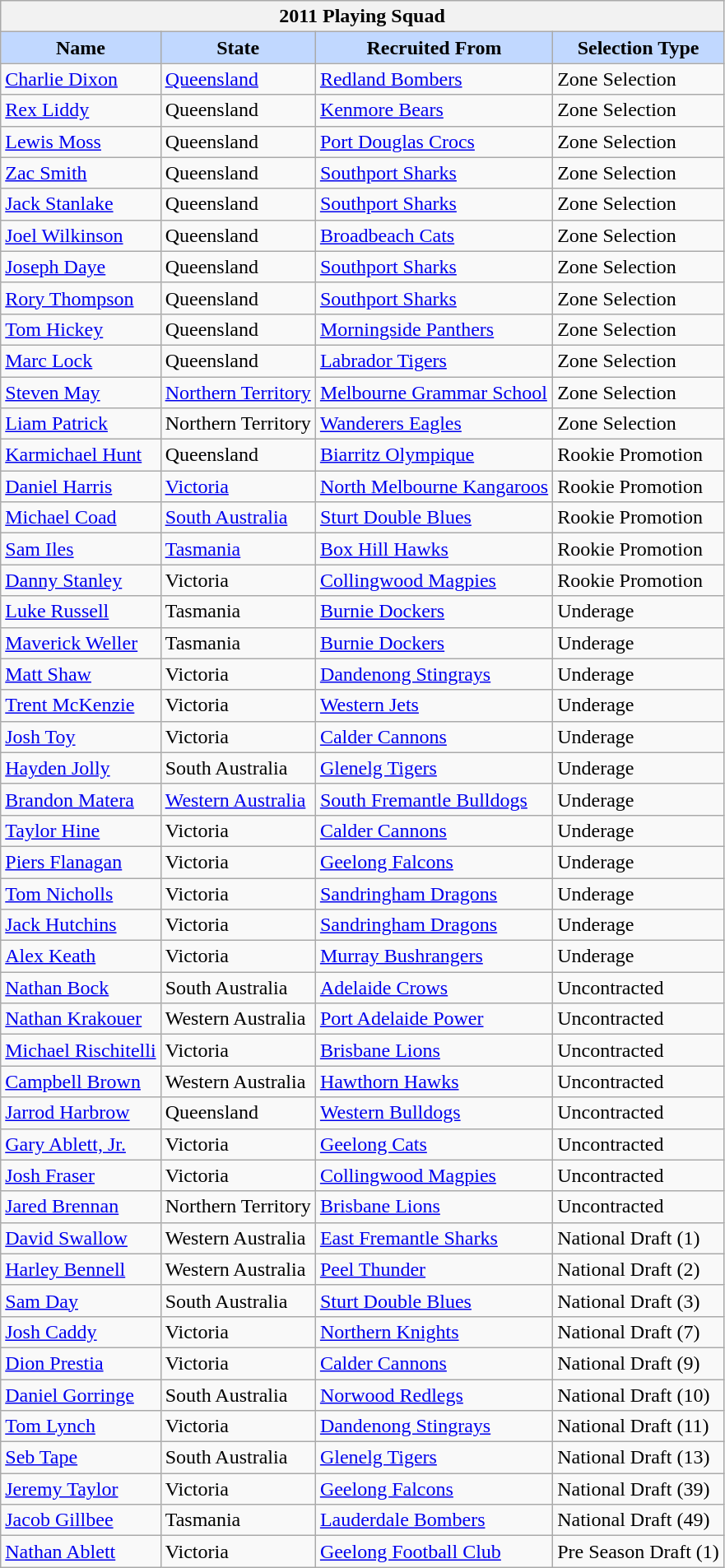<table class="wikitable collapsible collapsed">
<tr>
<th colspan="4">2011 Playing Squad</th>
</tr>
<tr style="background:#c1d8ff; text-align:center;">
<td><strong>Name</strong></td>
<td><strong>State</strong></td>
<td><strong>Recruited From</strong></td>
<td><strong>Selection Type</strong></td>
</tr>
<tr>
<td><a href='#'>Charlie Dixon</a></td>
<td><a href='#'>Queensland</a></td>
<td><a href='#'>Redland Bombers</a></td>
<td>Zone Selection</td>
</tr>
<tr>
<td><a href='#'>Rex Liddy</a></td>
<td>Queensland</td>
<td><a href='#'>Kenmore Bears</a></td>
<td>Zone Selection</td>
</tr>
<tr>
<td><a href='#'>Lewis Moss</a></td>
<td>Queensland</td>
<td><a href='#'>Port Douglas Crocs</a></td>
<td>Zone Selection</td>
</tr>
<tr>
<td><a href='#'>Zac Smith</a></td>
<td>Queensland</td>
<td><a href='#'>Southport Sharks</a></td>
<td>Zone Selection</td>
</tr>
<tr>
<td><a href='#'>Jack Stanlake</a></td>
<td>Queensland</td>
<td><a href='#'>Southport Sharks</a></td>
<td>Zone Selection</td>
</tr>
<tr>
<td><a href='#'>Joel Wilkinson</a></td>
<td>Queensland</td>
<td><a href='#'>Broadbeach Cats</a></td>
<td>Zone Selection</td>
</tr>
<tr>
<td><a href='#'>Joseph Daye</a></td>
<td>Queensland</td>
<td><a href='#'>Southport Sharks</a></td>
<td>Zone Selection</td>
</tr>
<tr>
<td><a href='#'>Rory Thompson</a></td>
<td>Queensland</td>
<td><a href='#'>Southport Sharks</a></td>
<td>Zone Selection</td>
</tr>
<tr>
<td><a href='#'>Tom Hickey</a></td>
<td>Queensland</td>
<td><a href='#'>Morningside Panthers</a></td>
<td>Zone Selection</td>
</tr>
<tr>
<td><a href='#'>Marc Lock</a></td>
<td>Queensland</td>
<td><a href='#'>Labrador Tigers</a></td>
<td>Zone Selection</td>
</tr>
<tr>
<td><a href='#'>Steven May</a></td>
<td><a href='#'>Northern Territory</a></td>
<td><a href='#'>Melbourne Grammar School</a></td>
<td>Zone Selection</td>
</tr>
<tr>
<td><a href='#'>Liam Patrick</a></td>
<td>Northern Territory</td>
<td><a href='#'>Wanderers Eagles</a></td>
<td>Zone Selection</td>
</tr>
<tr>
<td><a href='#'>Karmichael Hunt</a></td>
<td>Queensland</td>
<td><a href='#'>Biarritz Olympique</a></td>
<td>Rookie Promotion</td>
</tr>
<tr>
<td><a href='#'>Daniel Harris</a></td>
<td><a href='#'>Victoria</a></td>
<td><a href='#'>North Melbourne Kangaroos</a></td>
<td>Rookie Promotion</td>
</tr>
<tr>
<td><a href='#'>Michael Coad</a></td>
<td><a href='#'>South Australia</a></td>
<td><a href='#'>Sturt Double Blues</a></td>
<td>Rookie Promotion</td>
</tr>
<tr>
<td><a href='#'>Sam Iles</a></td>
<td><a href='#'>Tasmania</a></td>
<td><a href='#'>Box Hill Hawks</a></td>
<td>Rookie Promotion</td>
</tr>
<tr>
<td><a href='#'>Danny Stanley</a></td>
<td>Victoria</td>
<td><a href='#'>Collingwood Magpies</a></td>
<td>Rookie Promotion</td>
</tr>
<tr>
<td><a href='#'>Luke Russell</a></td>
<td>Tasmania</td>
<td><a href='#'>Burnie Dockers</a></td>
<td>Underage</td>
</tr>
<tr>
<td><a href='#'>Maverick Weller</a></td>
<td>Tasmania</td>
<td><a href='#'>Burnie Dockers</a></td>
<td>Underage</td>
</tr>
<tr>
<td><a href='#'>Matt Shaw</a></td>
<td>Victoria</td>
<td><a href='#'>Dandenong Stingrays</a></td>
<td>Underage</td>
</tr>
<tr>
<td><a href='#'>Trent McKenzie</a></td>
<td>Victoria</td>
<td><a href='#'>Western Jets</a></td>
<td>Underage</td>
</tr>
<tr>
<td><a href='#'>Josh Toy</a></td>
<td>Victoria</td>
<td><a href='#'>Calder Cannons</a></td>
<td>Underage</td>
</tr>
<tr>
<td><a href='#'>Hayden Jolly</a></td>
<td>South Australia</td>
<td><a href='#'>Glenelg Tigers</a></td>
<td>Underage</td>
</tr>
<tr>
<td><a href='#'>Brandon Matera</a></td>
<td><a href='#'>Western Australia</a></td>
<td><a href='#'>South Fremantle Bulldogs</a></td>
<td>Underage</td>
</tr>
<tr>
<td><a href='#'>Taylor Hine</a></td>
<td>Victoria</td>
<td><a href='#'>Calder Cannons</a></td>
<td>Underage</td>
</tr>
<tr>
<td><a href='#'>Piers Flanagan</a></td>
<td>Victoria</td>
<td><a href='#'>Geelong Falcons</a></td>
<td>Underage</td>
</tr>
<tr>
<td><a href='#'>Tom Nicholls</a></td>
<td>Victoria</td>
<td><a href='#'>Sandringham Dragons</a></td>
<td>Underage</td>
</tr>
<tr>
<td><a href='#'>Jack Hutchins</a></td>
<td>Victoria</td>
<td><a href='#'>Sandringham Dragons</a></td>
<td>Underage</td>
</tr>
<tr>
<td><a href='#'>Alex Keath</a></td>
<td>Victoria</td>
<td><a href='#'>Murray Bushrangers</a></td>
<td>Underage</td>
</tr>
<tr>
<td><a href='#'>Nathan Bock</a></td>
<td>South Australia</td>
<td><a href='#'>Adelaide Crows</a></td>
<td>Uncontracted</td>
</tr>
<tr>
<td><a href='#'>Nathan Krakouer</a></td>
<td>Western Australia</td>
<td><a href='#'>Port Adelaide Power</a></td>
<td>Uncontracted</td>
</tr>
<tr>
<td><a href='#'>Michael Rischitelli</a></td>
<td>Victoria</td>
<td><a href='#'>Brisbane Lions</a></td>
<td>Uncontracted</td>
</tr>
<tr>
<td><a href='#'>Campbell Brown</a></td>
<td>Western Australia</td>
<td><a href='#'>Hawthorn Hawks</a></td>
<td>Uncontracted</td>
</tr>
<tr>
<td><a href='#'>Jarrod Harbrow</a></td>
<td>Queensland</td>
<td><a href='#'>Western Bulldogs</a></td>
<td>Uncontracted</td>
</tr>
<tr>
<td><a href='#'>Gary Ablett, Jr.</a></td>
<td>Victoria</td>
<td><a href='#'>Geelong Cats</a></td>
<td>Uncontracted</td>
</tr>
<tr>
<td><a href='#'>Josh Fraser</a></td>
<td>Victoria</td>
<td><a href='#'>Collingwood Magpies</a></td>
<td>Uncontracted</td>
</tr>
<tr>
<td><a href='#'>Jared Brennan</a></td>
<td>Northern Territory</td>
<td><a href='#'>Brisbane Lions</a></td>
<td>Uncontracted</td>
</tr>
<tr>
<td><a href='#'>David Swallow</a></td>
<td>Western Australia</td>
<td><a href='#'>East Fremantle Sharks</a></td>
<td>National Draft (1)</td>
</tr>
<tr>
<td><a href='#'>Harley Bennell</a></td>
<td>Western Australia</td>
<td><a href='#'>Peel Thunder</a></td>
<td>National Draft (2)</td>
</tr>
<tr>
<td><a href='#'>Sam Day</a></td>
<td>South Australia</td>
<td><a href='#'>Sturt Double Blues</a></td>
<td>National Draft (3)</td>
</tr>
<tr>
<td><a href='#'>Josh Caddy</a></td>
<td>Victoria</td>
<td><a href='#'>Northern Knights</a></td>
<td>National Draft (7)</td>
</tr>
<tr>
<td><a href='#'>Dion Prestia</a></td>
<td>Victoria</td>
<td><a href='#'>Calder Cannons</a></td>
<td>National Draft (9)</td>
</tr>
<tr>
<td><a href='#'>Daniel Gorringe</a></td>
<td>South Australia</td>
<td><a href='#'>Norwood Redlegs</a></td>
<td>National Draft (10)</td>
</tr>
<tr>
<td><a href='#'>Tom Lynch</a></td>
<td>Victoria</td>
<td><a href='#'>Dandenong Stingrays</a></td>
<td>National Draft (11)</td>
</tr>
<tr>
<td><a href='#'>Seb Tape</a></td>
<td>South Australia</td>
<td><a href='#'>Glenelg Tigers</a></td>
<td>National Draft (13)</td>
</tr>
<tr>
<td><a href='#'>Jeremy Taylor</a></td>
<td>Victoria</td>
<td><a href='#'>Geelong Falcons</a></td>
<td>National Draft (39)</td>
</tr>
<tr>
<td><a href='#'>Jacob Gillbee</a></td>
<td>Tasmania</td>
<td><a href='#'>Lauderdale Bombers</a></td>
<td>National Draft (49)</td>
</tr>
<tr>
<td><a href='#'>Nathan Ablett</a></td>
<td>Victoria</td>
<td><a href='#'>Geelong Football Club</a></td>
<td>Pre Season Draft (1)</td>
</tr>
</table>
